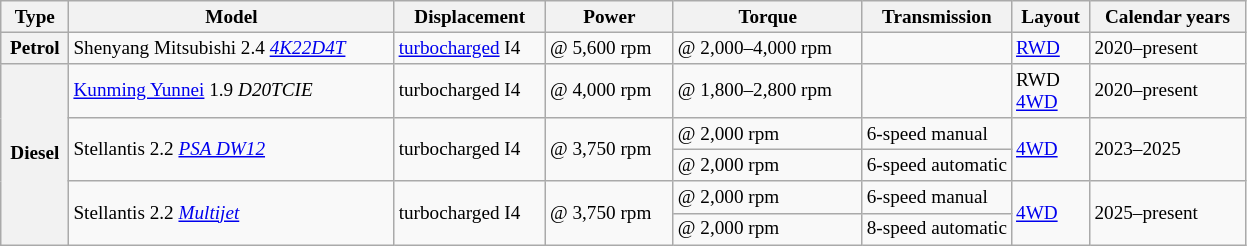<table class="wikitable" style="text-align:left; font-size:80%;">
<tr>
<th>Type</th>
<th>Model</th>
<th>Displacement</th>
<th>Power</th>
<th>Torque</th>
<th width="12%">Transmission</th>
<th>Layout</th>
<th>Calendar years</th>
</tr>
<tr>
<th>Petrol</th>
<td>Shenyang Mitsubishi 2.4 <em><a href='#'>4K22D4T</a></em></td>
<td> <a href='#'>turbocharged</a> I4</td>
<td> @ 5,600 rpm</td>
<td> @ 2,000–4,000 rpm</td>
<td></td>
<td><a href='#'>RWD</a></td>
<td>2020–present</td>
</tr>
<tr>
<th rowspan="5">Diesel</th>
<td><a href='#'>Kunming Yunnei</a> 1.9 <em>D20TCIE</em></td>
<td> turbocharged I4</td>
<td> @ 4,000 rpm</td>
<td> @ 1,800–2,800 rpm</td>
<td></td>
<td>RWD<br><a href='#'>4WD</a></td>
<td>2020–present</td>
</tr>
<tr>
<td rowspan="2">Stellantis 2.2 <em><a href='#'>PSA DW12</a></em></td>
<td rowspan="2"> turbocharged I4</td>
<td rowspan="2"> @ 3,750 rpm</td>
<td> @ 2,000 rpm</td>
<td>6-speed manual</td>
<td rowspan="2"><a href='#'>4WD</a></td>
<td rowspan="2">2023–2025</td>
</tr>
<tr>
<td> @ 2,000 rpm</td>
<td>6-speed automatic</td>
</tr>
<tr>
<td rowspan="2">Stellantis 2.2 <em><a href='#'>Multijet</a></em></td>
<td rowspan="2"> turbocharged I4</td>
<td rowspan="2"> @ 3,750 rpm</td>
<td> @ 2,000 rpm</td>
<td>6-speed manual</td>
<td rowspan="2"><a href='#'>4WD</a></td>
<td rowspan="2">2025–present</td>
</tr>
<tr>
<td> @ 2,000 rpm</td>
<td>8-speed automatic</td>
</tr>
</table>
